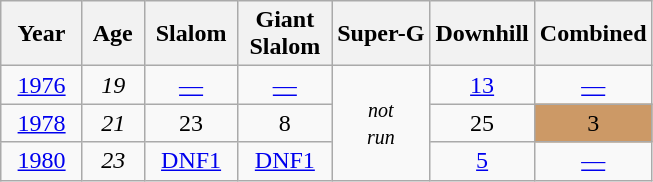<table class=wikitable style="text-align:center">
<tr>
<th>  Year  </th>
<th> Age </th>
<th> Slalom </th>
<th>Giant<br> Slalom </th>
<th>Super-G</th>
<th>Downhill</th>
<th>Combined</th>
</tr>
<tr>
<td><a href='#'>1976</a></td>
<td><em>19</em></td>
<td><a href='#'>—</a></td>
<td><a href='#'>—</a></td>
<td rowspan=3><small><em>not<br>run</em></small></td>
<td><a href='#'>13</a></td>
<td><a href='#'>—</a></td>
</tr>
<tr>
<td><a href='#'>1978</a></td>
<td><em>21</em></td>
<td>23</td>
<td>8</td>
<td>25</td>
<td style="background:#c96;">3</td>
</tr>
<tr>
<td><a href='#'>1980</a></td>
<td><em>23</em></td>
<td><a href='#'>DNF1</a></td>
<td><a href='#'>DNF1</a></td>
<td><a href='#'>5</a></td>
<td><a href='#'>—</a></td>
</tr>
</table>
